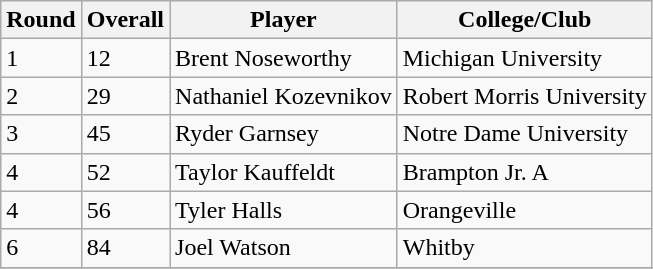<table class="wikitable">
<tr>
<th>Round</th>
<th>Overall</th>
<th>Player</th>
<th>College/Club</th>
</tr>
<tr>
<td>1</td>
<td>12</td>
<td>Brent Noseworthy</td>
<td>Michigan University</td>
</tr>
<tr>
<td>2</td>
<td>29</td>
<td>Nathaniel Kozevnikov</td>
<td>Robert Morris University</td>
</tr>
<tr>
<td>3</td>
<td>45</td>
<td>Ryder Garnsey</td>
<td>Notre Dame University</td>
</tr>
<tr>
<td>4</td>
<td>52</td>
<td>Taylor Kauffeldt</td>
<td>Brampton Jr. A</td>
</tr>
<tr>
<td>4</td>
<td>56</td>
<td>Tyler Halls</td>
<td>Orangeville</td>
</tr>
<tr>
<td>6</td>
<td>84</td>
<td>Joel Watson</td>
<td>Whitby</td>
</tr>
<tr>
</tr>
</table>
